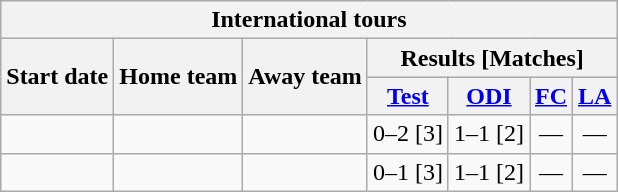<table class="wikitable">
<tr>
<th colspan="7">International tours</th>
</tr>
<tr>
<th rowspan="2">Start date</th>
<th rowspan="2">Home team</th>
<th rowspan="2">Away team</th>
<th colspan="4">Results [Matches]</th>
</tr>
<tr>
<th><a href='#'>Test</a></th>
<th><a href='#'>ODI</a></th>
<th><a href='#'>FC</a></th>
<th><a href='#'>LA</a></th>
</tr>
<tr>
<td><a href='#'></a></td>
<td></td>
<td></td>
<td>0–2 [3]</td>
<td>1–1 [2]</td>
<td ; style="text-align:center">—</td>
<td ; style="text-align:center">—</td>
</tr>
<tr>
<td><a href='#'></a></td>
<td></td>
<td></td>
<td>0–1 [3]</td>
<td>1–1 [2]</td>
<td ; style="text-align:center">—</td>
<td ; style="text-align:center">—</td>
</tr>
</table>
